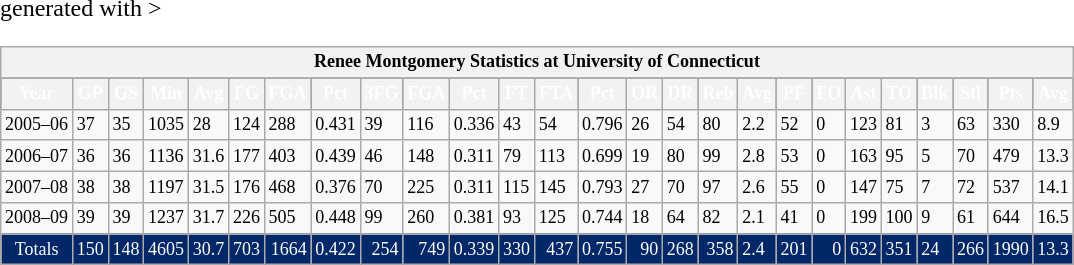<table class="wikitable" <hiddentext > generated with >
<tr style="font-size:9pt" valign="bottom" align="center">
<th colspan="26" height="14">Renee Montgomery Statistics at University of Connecticut</th>
</tr>
<tr style="background-color:#002868;font-size:9pt;color:white">
<th valign="bottom" height="14" align="center">Year</th>
<th valign="bottom" align="center">GP</th>
<th valign="bottom" align="center">GS</th>
<th valign="bottom" align="center">Min</th>
<th valign="bottom" align="center">Avg</th>
<th valign="bottom" align="center">FG</th>
<th valign="bottom" align="center">FGA</th>
<th valign="bottom" align="center">Pct</th>
<th valign="bottom" align="center">3FG</th>
<th valign="bottom" align="center">FGA</th>
<th valign="bottom" align="center">Pct</th>
<th valign="bottom" align="center">FT</th>
<th valign="bottom" align="center">FTA</th>
<th valign="bottom" align="center">Pct</th>
<th valign="bottom" align="center">OR</th>
<th valign="bottom" align="center">DR</th>
<th valign="bottom" align="center">Reb</th>
<th valign="bottom" align="center">Avg</th>
<th valign="bottom" align="center">PF</th>
<th valign="bottom" align="center">FO</th>
<th valign="bottom">Ast</th>
<th valign="bottom">TO</th>
<th valign="bottom">Blk</th>
<th valign="bottom">Stl</th>
<th valign="bottom">Pts</th>
<th valign="bottom">Avg</th>
</tr>
<tr style="font-size:9pt" valign="bottom">
<td height="14">2005–06</td>
<td>37</td>
<td>35</td>
<td>1035</td>
<td>28</td>
<td>124</td>
<td>288</td>
<td>0.431</td>
<td>39</td>
<td>116</td>
<td>0.336</td>
<td>43</td>
<td>54</td>
<td>0.796</td>
<td>26</td>
<td>54</td>
<td>80</td>
<td>2.2</td>
<td>52</td>
<td>0</td>
<td>123</td>
<td>81</td>
<td>3</td>
<td>63</td>
<td>330</td>
<td>8.9</td>
</tr>
<tr style="font-size:9pt" valign="bottom">
<td height="14">2006–07</td>
<td>36</td>
<td>36</td>
<td>1136</td>
<td>31.6</td>
<td>177</td>
<td>403</td>
<td>0.439</td>
<td>46</td>
<td>148</td>
<td>0.311</td>
<td>79</td>
<td>113</td>
<td>0.699</td>
<td>19</td>
<td>80</td>
<td>99</td>
<td>2.8</td>
<td>53</td>
<td>0</td>
<td>163</td>
<td>95</td>
<td>5</td>
<td>70</td>
<td>479</td>
<td>13.3</td>
</tr>
<tr style="font-size:9pt" valign="bottom">
<td height="14">2007–08</td>
<td>38</td>
<td>38</td>
<td>1197</td>
<td>31.5</td>
<td>176</td>
<td>468</td>
<td>0.376</td>
<td>70</td>
<td>225</td>
<td>0.311</td>
<td>115</td>
<td>145</td>
<td>0.793</td>
<td>27</td>
<td>70</td>
<td>97</td>
<td>2.6</td>
<td>55</td>
<td>0</td>
<td>147</td>
<td>75</td>
<td>7</td>
<td>72</td>
<td>537</td>
<td>14.1</td>
</tr>
<tr style="font-size:9pt" valign="bottom">
<td height="14">2008–09</td>
<td>39</td>
<td>39</td>
<td>1237</td>
<td>31.7</td>
<td>226</td>
<td>505</td>
<td>0.448</td>
<td>99</td>
<td>260</td>
<td>0.381</td>
<td>93</td>
<td>125</td>
<td>0.744</td>
<td>18</td>
<td>64</td>
<td>82</td>
<td>2.1</td>
<td>41</td>
<td>0</td>
<td>199</td>
<td>100</td>
<td>9</td>
<td>61</td>
<td>644</td>
<td>16.5</td>
</tr>
<tr style="background-color:#002868;font-size:9pt;color:white">
<td valign="bottom" height="14" align="center">Totals</td>
<td valign="bottom" align="right">150</td>
<td valign="bottom" align="right">148</td>
<td valign="bottom" align="right">4605</td>
<td valign="bottom">30.7</td>
<td valign="bottom" align="right">703</td>
<td valign="bottom" align="right">1664</td>
<td valign="bottom" align="right">0.422</td>
<td valign="bottom" align="right">254</td>
<td valign="bottom" align="right">749</td>
<td valign="bottom" align="right">0.339</td>
<td valign="bottom" align="right">330</td>
<td valign="bottom" align="right">437</td>
<td valign="bottom" align="right">0.755</td>
<td valign="bottom" align="right">90</td>
<td valign="bottom" align="right">268</td>
<td valign="bottom" align="right">358</td>
<td valign="bottom">2.4</td>
<td valign="bottom" align="right">201</td>
<td valign="bottom" align="right">0</td>
<td valign="bottom">632</td>
<td valign="bottom">351</td>
<td valign="bottom">24</td>
<td valign="bottom">266</td>
<td valign="bottom">1990</td>
<td valign="bottom">13.3</td>
</tr>
</table>
